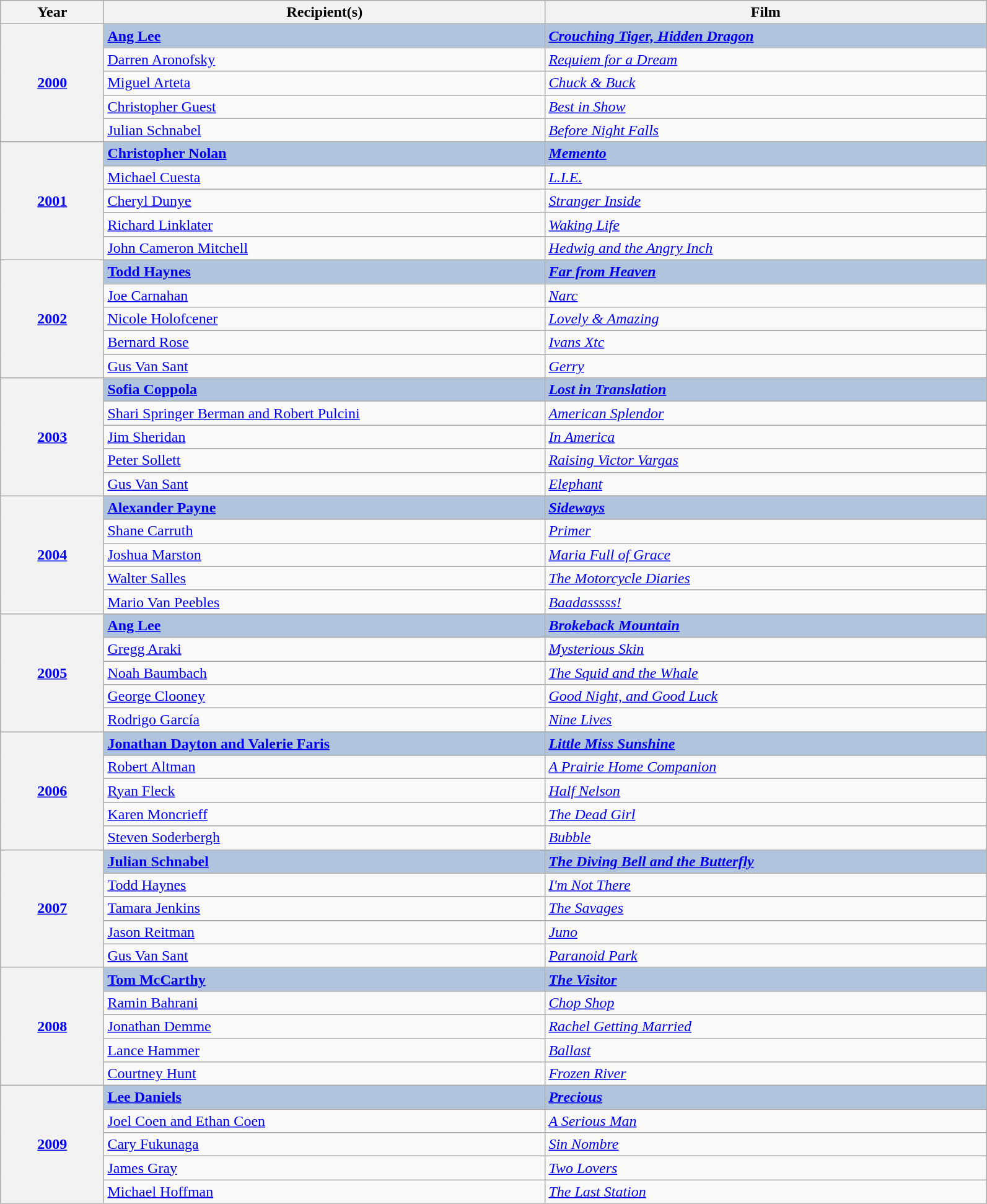<table class="wikitable" width="84%" cellpadding="5">
<tr>
<th width="100">Year</th>
<th width="450">Recipient(s)</th>
<th width="450">Film</th>
</tr>
<tr>
<th rowspan="5" style="text-align:center;"><a href='#'>2000</a><br></th>
<td style="background:#B0C4DE"><strong><a href='#'>Ang Lee</a></strong></td>
<td style="background:#B0C4DE"><strong><em><a href='#'>Crouching Tiger, Hidden Dragon</a></em></strong></td>
</tr>
<tr>
<td><a href='#'>Darren Aronofsky</a></td>
<td><em><a href='#'>Requiem for a Dream</a></em></td>
</tr>
<tr>
<td><a href='#'>Miguel Arteta</a></td>
<td><em><a href='#'>Chuck & Buck</a></em></td>
</tr>
<tr>
<td><a href='#'>Christopher Guest</a></td>
<td><em><a href='#'>Best in Show</a></em></td>
</tr>
<tr>
<td><a href='#'>Julian Schnabel</a></td>
<td><em><a href='#'>Before Night Falls</a></em></td>
</tr>
<tr>
<th rowspan="5" style="text-align:center;"><a href='#'>2001</a><br></th>
<td style="background:#B0C4DE"><strong><a href='#'>Christopher Nolan</a></strong></td>
<td style="background:#B0C4DE"><strong><em><a href='#'>Memento</a></em></strong></td>
</tr>
<tr>
<td><a href='#'>Michael Cuesta</a></td>
<td><em><a href='#'>L.I.E.</a></em></td>
</tr>
<tr>
<td><a href='#'>Cheryl Dunye</a></td>
<td><em><a href='#'>Stranger Inside</a></em></td>
</tr>
<tr>
<td><a href='#'>Richard Linklater</a></td>
<td><em><a href='#'>Waking Life</a></em></td>
</tr>
<tr>
<td><a href='#'>John Cameron Mitchell</a></td>
<td><em><a href='#'>Hedwig and the Angry Inch</a></em></td>
</tr>
<tr>
<th rowspan="5" style="text-align:center;"><a href='#'>2002</a><br></th>
<td style="background:#B0C4DE"><strong><a href='#'>Todd Haynes</a></strong></td>
<td style="background:#B0C4DE"><strong><em><a href='#'>Far from Heaven</a></em></strong></td>
</tr>
<tr>
<td><a href='#'>Joe Carnahan</a></td>
<td><em><a href='#'>Narc</a></em></td>
</tr>
<tr>
<td><a href='#'>Nicole Holofcener</a></td>
<td><em><a href='#'>Lovely & Amazing</a></em></td>
</tr>
<tr>
<td><a href='#'>Bernard Rose</a></td>
<td><em><a href='#'>Ivans Xtc</a></em></td>
</tr>
<tr>
<td><a href='#'>Gus Van Sant</a></td>
<td><em><a href='#'>Gerry</a></em></td>
</tr>
<tr>
<th rowspan="5" style="text-align:center;"><a href='#'>2003</a><br></th>
<td style="background:#B0C4DE"><strong><a href='#'>Sofia Coppola</a></strong></td>
<td style="background:#B0C4DE"><strong><em><a href='#'>Lost in Translation</a></em></strong></td>
</tr>
<tr>
<td><a href='#'>Shari Springer Berman and Robert Pulcini</a></td>
<td><em><a href='#'>American Splendor</a></em></td>
</tr>
<tr>
<td><a href='#'>Jim Sheridan</a></td>
<td><em><a href='#'>In America</a></em></td>
</tr>
<tr>
<td><a href='#'>Peter Sollett</a></td>
<td><em><a href='#'>Raising Victor Vargas</a></em></td>
</tr>
<tr>
<td><a href='#'>Gus Van Sant</a></td>
<td><em><a href='#'>Elephant</a></em></td>
</tr>
<tr>
<th rowspan="5" style="text-align:center;"><a href='#'>2004</a><br></th>
<td style="background:#B0C4DE"><strong><a href='#'>Alexander Payne</a></strong></td>
<td style="background:#B0C4DE"><strong><em><a href='#'>Sideways</a></em></strong></td>
</tr>
<tr>
<td><a href='#'>Shane Carruth</a></td>
<td><em><a href='#'>Primer</a></em></td>
</tr>
<tr>
<td><a href='#'>Joshua Marston</a></td>
<td><em><a href='#'>Maria Full of Grace</a></em></td>
</tr>
<tr>
<td><a href='#'>Walter Salles</a></td>
<td><em><a href='#'>The Motorcycle Diaries</a></em></td>
</tr>
<tr>
<td><a href='#'>Mario Van Peebles</a></td>
<td><em><a href='#'>Baadasssss!</a></em></td>
</tr>
<tr>
<th rowspan="5" style="text-align:center;"><a href='#'>2005</a><br></th>
<td style="background:#B0C4DE"><strong><a href='#'>Ang Lee</a></strong></td>
<td style="background:#B0C4DE"><strong><em><a href='#'>Brokeback Mountain</a></em></strong></td>
</tr>
<tr>
<td><a href='#'>Gregg Araki</a></td>
<td><em><a href='#'>Mysterious Skin</a></em></td>
</tr>
<tr>
<td><a href='#'>Noah Baumbach</a></td>
<td><em><a href='#'>The Squid and the Whale</a></em></td>
</tr>
<tr>
<td><a href='#'>George Clooney</a></td>
<td><em><a href='#'>Good Night, and Good Luck</a></em></td>
</tr>
<tr>
<td><a href='#'>Rodrigo García</a></td>
<td><em><a href='#'>Nine Lives</a></em></td>
</tr>
<tr>
<th rowspan="5" style="text-align:center;"><a href='#'>2006</a><br></th>
<td style="background:#B0C4DE"><strong><a href='#'>Jonathan Dayton and Valerie Faris</a></strong></td>
<td style="background:#B0C4DE"><strong><em><a href='#'>Little Miss Sunshine</a></em></strong></td>
</tr>
<tr>
<td><a href='#'>Robert Altman</a></td>
<td><em><a href='#'>A Prairie Home Companion</a></em></td>
</tr>
<tr>
<td><a href='#'>Ryan Fleck</a></td>
<td><em><a href='#'>Half Nelson</a></em></td>
</tr>
<tr>
<td><a href='#'>Karen Moncrieff</a></td>
<td><em><a href='#'>The Dead Girl</a></em></td>
</tr>
<tr>
<td><a href='#'>Steven Soderbergh</a></td>
<td><em><a href='#'>Bubble</a></em></td>
</tr>
<tr>
<th rowspan="5" style="text-align:center;"><a href='#'>2007</a><br></th>
<td style="background:#B0C4DE"><strong><a href='#'>Julian Schnabel</a></strong></td>
<td style="background:#B0C4DE"><strong><em><a href='#'>The Diving Bell and the Butterfly</a></em></strong></td>
</tr>
<tr>
<td><a href='#'>Todd Haynes</a></td>
<td><em><a href='#'>I'm Not There</a></em></td>
</tr>
<tr>
<td><a href='#'>Tamara Jenkins</a></td>
<td><em><a href='#'>The Savages</a></em></td>
</tr>
<tr>
<td><a href='#'>Jason Reitman</a></td>
<td><em><a href='#'>Juno</a></em></td>
</tr>
<tr>
<td><a href='#'>Gus Van Sant</a></td>
<td><em><a href='#'>Paranoid Park</a></em></td>
</tr>
<tr>
<th rowspan="5" style="text-align:center;"><a href='#'>2008</a><br></th>
<td style="background:#B0C4DE"><strong><a href='#'>Tom McCarthy</a></strong></td>
<td style="background:#B0C4DE"><strong><em><a href='#'>The Visitor</a></em></strong></td>
</tr>
<tr>
<td><a href='#'>Ramin Bahrani</a></td>
<td><em><a href='#'>Chop Shop</a></em></td>
</tr>
<tr>
<td><a href='#'>Jonathan Demme</a></td>
<td><em><a href='#'>Rachel Getting Married</a></em></td>
</tr>
<tr>
<td><a href='#'>Lance Hammer</a></td>
<td><em><a href='#'>Ballast</a></em></td>
</tr>
<tr>
<td><a href='#'>Courtney Hunt</a></td>
<td><em><a href='#'>Frozen River</a></em></td>
</tr>
<tr>
<th rowspan="5" style="text-align:center;"><a href='#'>2009</a><br></th>
<td style="background:#B0C4DE"><strong><a href='#'>Lee Daniels</a></strong></td>
<td style="background:#B0C4DE"><strong><em><a href='#'>Precious</a></em></strong></td>
</tr>
<tr>
<td><a href='#'>Joel Coen and Ethan Coen</a></td>
<td><em><a href='#'>A Serious Man</a></em></td>
</tr>
<tr>
<td><a href='#'>Cary Fukunaga</a></td>
<td><em><a href='#'>Sin Nombre</a></em></td>
</tr>
<tr>
<td><a href='#'>James Gray</a></td>
<td><em><a href='#'>Two Lovers</a></em></td>
</tr>
<tr>
<td><a href='#'>Michael Hoffman</a></td>
<td><em><a href='#'>The Last Station</a></em></td>
</tr>
</table>
